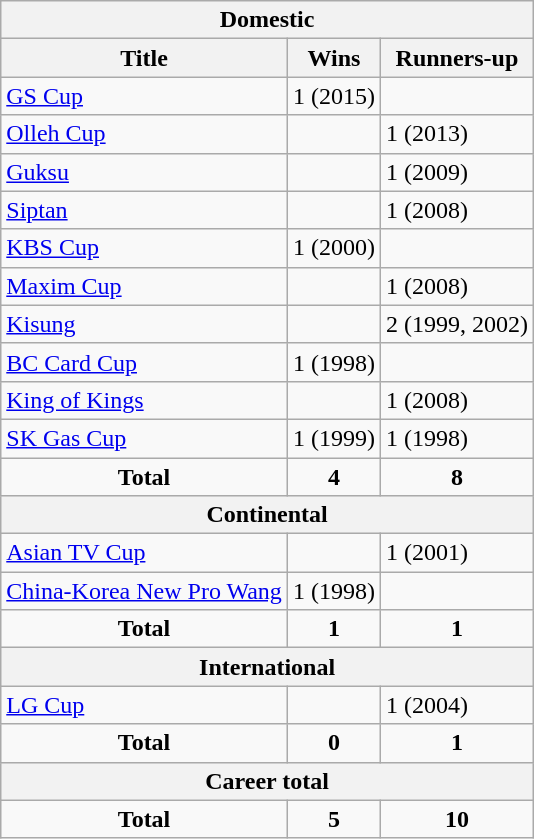<table class="wikitable">
<tr>
<th colspan=3>Domestic</th>
</tr>
<tr>
<th>Title</th>
<th>Wins</th>
<th>Runners-up</th>
</tr>
<tr>
<td><a href='#'>GS Cup</a></td>
<td>1 (2015)</td>
<td></td>
</tr>
<tr>
<td><a href='#'>Olleh Cup</a></td>
<td></td>
<td>1 (2013)</td>
</tr>
<tr>
<td><a href='#'>Guksu</a></td>
<td></td>
<td>1 (2009)</td>
</tr>
<tr>
<td><a href='#'>Siptan</a></td>
<td></td>
<td>1 (2008)</td>
</tr>
<tr>
<td><a href='#'>KBS Cup</a></td>
<td>1 (2000)</td>
<td></td>
</tr>
<tr>
<td><a href='#'>Maxim Cup</a></td>
<td></td>
<td>1 (2008)</td>
</tr>
<tr>
<td><a href='#'>Kisung</a></td>
<td></td>
<td>2 (1999, 2002)</td>
</tr>
<tr>
<td><a href='#'>BC Card Cup</a></td>
<td>1 (1998)</td>
<td></td>
</tr>
<tr>
<td><a href='#'>King of Kings</a></td>
<td></td>
<td>1 (2008)</td>
</tr>
<tr>
<td><a href='#'>SK Gas Cup</a></td>
<td>1 (1999)</td>
<td>1 (1998)</td>
</tr>
<tr align="center">
<td><strong>Total</strong></td>
<td><strong>4</strong></td>
<td><strong>8</strong></td>
</tr>
<tr>
<th colspan=3>Continental</th>
</tr>
<tr>
<td><a href='#'>Asian TV Cup</a></td>
<td></td>
<td>1 (2001)</td>
</tr>
<tr>
<td><a href='#'>China-Korea New Pro Wang</a></td>
<td>1 (1998)</td>
<td></td>
</tr>
<tr align="center">
<td><strong>Total</strong></td>
<td><strong>1</strong></td>
<td><strong>1</strong></td>
</tr>
<tr>
<th colspan=3>International</th>
</tr>
<tr>
<td><a href='#'>LG Cup</a></td>
<td></td>
<td>1 (2004)</td>
</tr>
<tr align="center">
<td><strong>Total</strong></td>
<td><strong>0</strong></td>
<td><strong>1</strong></td>
</tr>
<tr>
<th colspan=3>Career total</th>
</tr>
<tr align="center">
<td><strong>Total</strong></td>
<td><strong>5</strong></td>
<td><strong>10</strong></td>
</tr>
</table>
